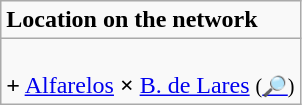<table role="presentation" class="wikitable mw-collapsible mw-collapsed floatright">
<tr>
<td><strong>Location on the network</strong></td>
</tr>
<tr>
<td><br><span><strong>+</strong> <a href='#'>Alfarelos</a></span> <span><strong>×</strong> <a href='#'>B. de Lares</a></span> <small>(<a href='#'>🔎</a>)</small></td>
</tr>
</table>
